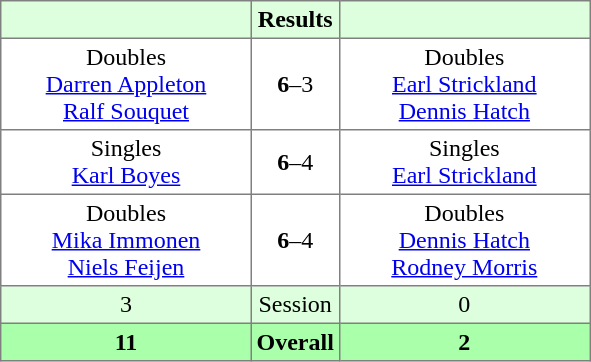<table border="1" cellpadding="3" style="border-collapse: collapse;">
<tr bgcolor="#ddffdd">
<th width="160"></th>
<th>Results</th>
<th width="160"></th>
</tr>
<tr>
<td align="center">Doubles<br><a href='#'>Darren Appleton</a><br><a href='#'>Ralf Souquet</a></td>
<td align="center"><strong>6</strong>–3</td>
<td align="center">Doubles<br><a href='#'>Earl Strickland</a><br><a href='#'>Dennis Hatch</a></td>
</tr>
<tr>
<td align="center">Singles<br><a href='#'>Karl Boyes</a></td>
<td align="center"><strong>6</strong>–4</td>
<td align="center">Singles<br><a href='#'>Earl Strickland</a></td>
</tr>
<tr>
<td align="center">Doubles<br><a href='#'>Mika Immonen</a><br><a href='#'>Niels Feijen</a></td>
<td align="center"><strong>6</strong>–4</td>
<td align="center">Doubles<br><a href='#'>Dennis Hatch</a><br><a href='#'>Rodney Morris</a></td>
</tr>
<tr bgcolor="#ddffdd">
<td align="center">3</td>
<td align="center">Session</td>
<td align="center">0</td>
</tr>
<tr bgcolor="#aaffaa">
<th align="center">11</th>
<th align="center">Overall</th>
<th align="center">2</th>
</tr>
</table>
